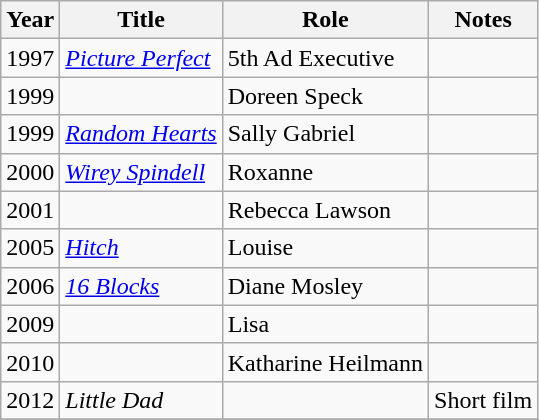<table class="wikitable sortable">
<tr>
<th>Year</th>
<th>Title</th>
<th>Role</th>
<th class="unsortable">Notes</th>
</tr>
<tr>
<td>1997</td>
<td><em><a href='#'>Picture Perfect</a></em></td>
<td>5th Ad Executive</td>
<td></td>
</tr>
<tr>
<td>1999</td>
<td><em></em></td>
<td>Doreen Speck</td>
<td></td>
</tr>
<tr>
<td>1999</td>
<td><em><a href='#'>Random Hearts</a></em></td>
<td>Sally Gabriel</td>
<td></td>
</tr>
<tr>
<td>2000</td>
<td><em><a href='#'>Wirey Spindell</a></em></td>
<td>Roxanne</td>
<td></td>
</tr>
<tr>
<td>2001</td>
<td><em></em></td>
<td>Rebecca Lawson</td>
<td></td>
</tr>
<tr>
<td>2005</td>
<td><em><a href='#'>Hitch</a></em></td>
<td>Louise</td>
<td></td>
</tr>
<tr>
<td>2006</td>
<td><em><a href='#'>16 Blocks</a></em></td>
<td>Diane Mosley</td>
<td></td>
</tr>
<tr>
<td>2009</td>
<td><em></em></td>
<td>Lisa</td>
<td></td>
</tr>
<tr>
<td>2010</td>
<td><em></em></td>
<td>Katharine Heilmann</td>
<td></td>
</tr>
<tr>
<td>2012</td>
<td><em>Little Dad</em></td>
<td></td>
<td>Short film</td>
</tr>
<tr>
</tr>
</table>
